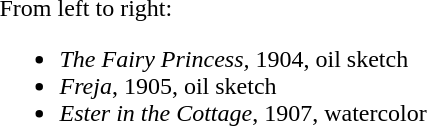<table style="width:570px;">
<tr>
<td><br><table border="0" style="border-collapse:collapse;">
<tr>
<td colspan="3"></td>
<td></td>
<td></td>
</tr>
<tr>
<td></td>
</tr>
</table>
</td>
</tr>
<tr>
<td colspan="1">From left to right:<br><ul><li><em>The Fairy Princess,</em> 1904, oil sketch</li><li><em>Freja</em>, 1905, oil sketch</li><li><em>Ester in the Cottage</em>, 1907, watercolor</li></ul></td>
</tr>
<tr>
</tr>
</table>
